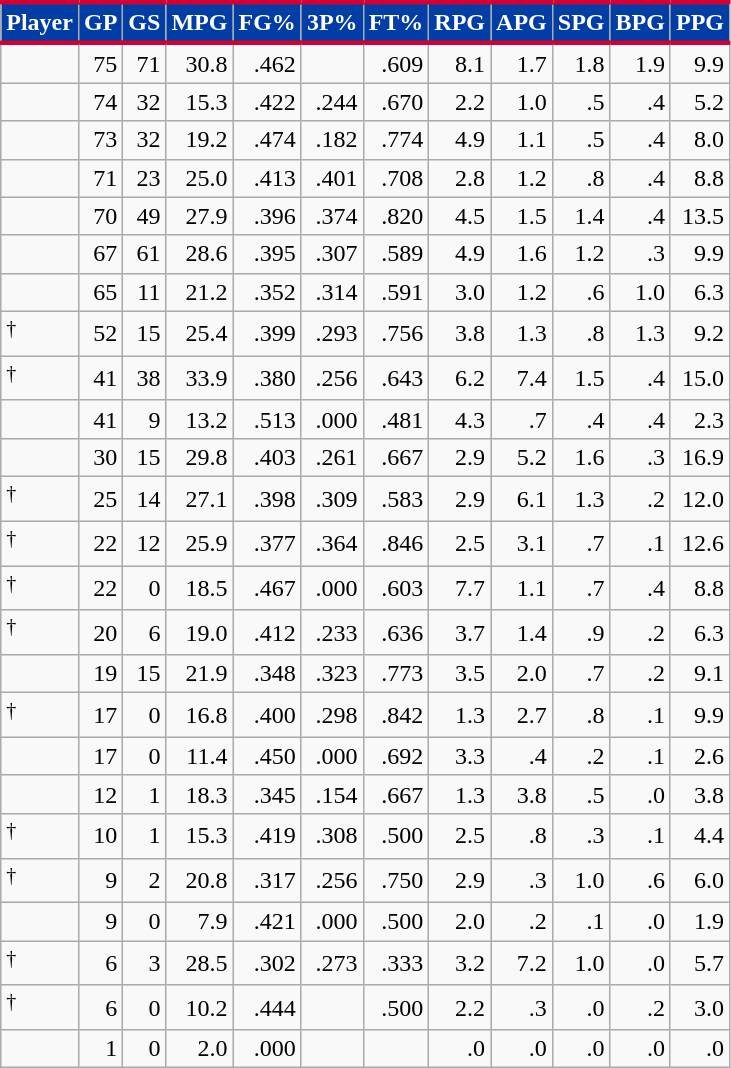<table class="wikitable sortable" style="text-align:right;">
<tr>
<th style="background:#003DA5; color:#FFFFFF; border-top:#D50032 3px solid; border-bottom:#D50032 3px solid;">Player</th>
<th style="background:#003DA5; color:#FFFFFF; border-top:#D50032 3px solid; border-bottom:#D50032 3px solid;">GP</th>
<th style="background:#003DA5; color:#FFFFFF; border-top:#D50032 3px solid; border-bottom:#D50032 3px solid;">GS</th>
<th style="background:#003DA5; color:#FFFFFF; border-top:#D50032 3px solid; border-bottom:#D50032 3px solid;">MPG</th>
<th style="background:#003DA5; color:#FFFFFF; border-top:#D50032 3px solid; border-bottom:#D50032 3px solid;">FG%</th>
<th style="background:#003DA5; color:#FFFFFF; border-top:#D50032 3px solid; border-bottom:#D50032 3px solid;">3P%</th>
<th style="background:#003DA5; color:#FFFFFF; border-top:#D50032 3px solid; border-bottom:#D50032 3px solid;">FT%</th>
<th style="background:#003DA5; color:#FFFFFF; border-top:#D50032 3px solid; border-bottom:#D50032 3px solid;">RPG</th>
<th style="background:#003DA5; color:#FFFFFF; border-top:#D50032 3px solid; border-bottom:#D50032 3px solid;">APG</th>
<th style="background:#003DA5; color:#FFFFFF; border-top:#D50032 3px solid; border-bottom:#D50032 3px solid;">SPG</th>
<th style="background:#003DA5; color:#FFFFFF; border-top:#D50032 3px solid; border-bottom:#D50032 3px solid;">BPG</th>
<th style="background:#003DA5; color:#FFFFFF; border-top:#D50032 3px solid; border-bottom:#D50032 3px solid;">PPG</th>
</tr>
<tr>
<td style="text-align:left;"></td>
<td>75</td>
<td>71</td>
<td>30.8</td>
<td>.462</td>
<td></td>
<td>.609</td>
<td>8.1</td>
<td>1.7</td>
<td>1.8</td>
<td>1.9</td>
<td>9.9</td>
</tr>
<tr>
<td style="text-align:left;"></td>
<td>74</td>
<td>32</td>
<td>15.3</td>
<td>.422</td>
<td>.244</td>
<td>.670</td>
<td>2.2</td>
<td>1.0</td>
<td>.5</td>
<td>.4</td>
<td>5.2</td>
</tr>
<tr>
<td style="text-align:left;"></td>
<td>73</td>
<td>32</td>
<td>19.2</td>
<td>.474</td>
<td>.182</td>
<td>.774</td>
<td>4.9</td>
<td>1.1</td>
<td>.5</td>
<td>.4</td>
<td>8.0</td>
</tr>
<tr>
<td style="text-align:left;"></td>
<td>71</td>
<td>23</td>
<td>25.0</td>
<td>.413</td>
<td>.401</td>
<td>.708</td>
<td>2.8</td>
<td>1.2</td>
<td>.8</td>
<td>.4</td>
<td>8.8</td>
</tr>
<tr>
<td style="text-align:left;"></td>
<td>70</td>
<td>49</td>
<td>27.9</td>
<td>.396</td>
<td>.374</td>
<td>.820</td>
<td>4.5</td>
<td>1.5</td>
<td>1.4</td>
<td>.4</td>
<td>13.5</td>
</tr>
<tr>
<td style="text-align:left;"></td>
<td>67</td>
<td>61</td>
<td>28.6</td>
<td>.395</td>
<td>.307</td>
<td>.589</td>
<td>4.9</td>
<td>1.6</td>
<td>1.2</td>
<td>.3</td>
<td>9.9</td>
</tr>
<tr>
<td style="text-align:left;"></td>
<td>65</td>
<td>11</td>
<td>21.2</td>
<td>.352</td>
<td>.314</td>
<td>.591</td>
<td>3.0</td>
<td>1.2</td>
<td>.6</td>
<td>1.0</td>
<td>6.3</td>
</tr>
<tr>
<td style="text-align:left;"><sup>†</sup></td>
<td>52</td>
<td>15</td>
<td>25.4</td>
<td>.399</td>
<td>.293</td>
<td>.756</td>
<td>3.8</td>
<td>1.3</td>
<td>.8</td>
<td>1.3</td>
<td>9.2</td>
</tr>
<tr>
<td style="text-align:left;"><sup>†</sup></td>
<td>41</td>
<td>38</td>
<td>33.9</td>
<td>.380</td>
<td>.256</td>
<td>.643</td>
<td>6.2</td>
<td>7.4</td>
<td>1.5</td>
<td>.4</td>
<td>15.0</td>
</tr>
<tr>
<td style="text-align:left;"></td>
<td>41</td>
<td>9</td>
<td>13.2</td>
<td>.513</td>
<td>.000</td>
<td>.481</td>
<td>4.3</td>
<td>.7</td>
<td>.4</td>
<td>.4</td>
<td>2.3</td>
</tr>
<tr>
<td style="text-align:left;"></td>
<td>30</td>
<td>15</td>
<td>29.8</td>
<td>.403</td>
<td>.261</td>
<td>.667</td>
<td>2.9</td>
<td>5.2</td>
<td>1.6</td>
<td>.3</td>
<td>16.9</td>
</tr>
<tr>
<td style="text-align:left;"><sup>†</sup></td>
<td>25</td>
<td>14</td>
<td>27.1</td>
<td>.398</td>
<td>.309</td>
<td>.583</td>
<td>2.9</td>
<td>6.1</td>
<td>1.3</td>
<td>.2</td>
<td>12.0</td>
</tr>
<tr>
<td style="text-align:left;"><sup>†</sup></td>
<td>22</td>
<td>12</td>
<td>25.9</td>
<td>.377</td>
<td>.364</td>
<td>.846</td>
<td>2.5</td>
<td>3.1</td>
<td>.7</td>
<td>.1</td>
<td>12.6</td>
</tr>
<tr>
<td style="text-align:left;"><sup>†</sup></td>
<td>22</td>
<td>0</td>
<td>18.5</td>
<td>.467</td>
<td>.000</td>
<td>.603</td>
<td>7.7</td>
<td>1.1</td>
<td>.7</td>
<td>.4</td>
<td>8.8</td>
</tr>
<tr>
<td style="text-align:left;"><sup>†</sup></td>
<td>20</td>
<td>6</td>
<td>19.0</td>
<td>.412</td>
<td>.233</td>
<td>.636</td>
<td>3.7</td>
<td>1.4</td>
<td>.9</td>
<td>.2</td>
<td>6.3</td>
</tr>
<tr>
<td style="text-align:left;"></td>
<td>19</td>
<td>15</td>
<td>21.9</td>
<td>.348</td>
<td>.323</td>
<td>.773</td>
<td>3.5</td>
<td>2.0</td>
<td>.7</td>
<td>.2</td>
<td>9.1</td>
</tr>
<tr>
<td style="text-align:left;"><sup>†</sup></td>
<td>17</td>
<td>0</td>
<td>16.8</td>
<td>.400</td>
<td>.298</td>
<td>.842</td>
<td>1.3</td>
<td>2.7</td>
<td>.8</td>
<td>.1</td>
<td>9.9</td>
</tr>
<tr>
<td style="text-align:left;"></td>
<td>17</td>
<td>0</td>
<td>11.4</td>
<td>.450</td>
<td>.000</td>
<td>.692</td>
<td>3.3</td>
<td>.4</td>
<td>.2</td>
<td>.1</td>
<td>2.6</td>
</tr>
<tr>
<td style="text-align:left;"></td>
<td>12</td>
<td>1</td>
<td>18.3</td>
<td>.345</td>
<td>.154</td>
<td>.667</td>
<td>1.3</td>
<td>3.8</td>
<td>.5</td>
<td>.0</td>
<td>3.8</td>
</tr>
<tr>
<td style="text-align:left;"><sup>†</sup></td>
<td>10</td>
<td>1</td>
<td>15.3</td>
<td>.419</td>
<td>.308</td>
<td>.500</td>
<td>2.5</td>
<td>.8</td>
<td>.3</td>
<td>.1</td>
<td>4.4</td>
</tr>
<tr>
<td style="text-align:left;"><sup>†</sup></td>
<td>9</td>
<td>2</td>
<td>20.8</td>
<td>.317</td>
<td>.256</td>
<td>.750</td>
<td>2.9</td>
<td>.3</td>
<td>1.0</td>
<td>.6</td>
<td>6.0</td>
</tr>
<tr>
<td style="text-align:left;"></td>
<td>9</td>
<td>0</td>
<td>7.9</td>
<td>.421</td>
<td>.000</td>
<td>.500</td>
<td>2.0</td>
<td>.2</td>
<td>.1</td>
<td>.0</td>
<td>1.9</td>
</tr>
<tr>
<td style="text-align:left;"><sup>†</sup></td>
<td>6</td>
<td>3</td>
<td>28.5</td>
<td>.302</td>
<td>.273</td>
<td>.333</td>
<td>3.2</td>
<td>7.2</td>
<td>1.0</td>
<td>.0</td>
<td>5.7</td>
</tr>
<tr>
<td style="text-align:left;"><sup>†</sup></td>
<td>6</td>
<td>0</td>
<td>10.2</td>
<td>.444</td>
<td></td>
<td>.500</td>
<td>2.2</td>
<td>.3</td>
<td>.0</td>
<td>.2</td>
<td>3.0</td>
</tr>
<tr>
<td style="text-align:left;"></td>
<td>1</td>
<td>0</td>
<td>2.0</td>
<td>.000</td>
<td></td>
<td></td>
<td>.0</td>
<td>.0</td>
<td>.0</td>
<td>.0</td>
<td>.0</td>
</tr>
</table>
